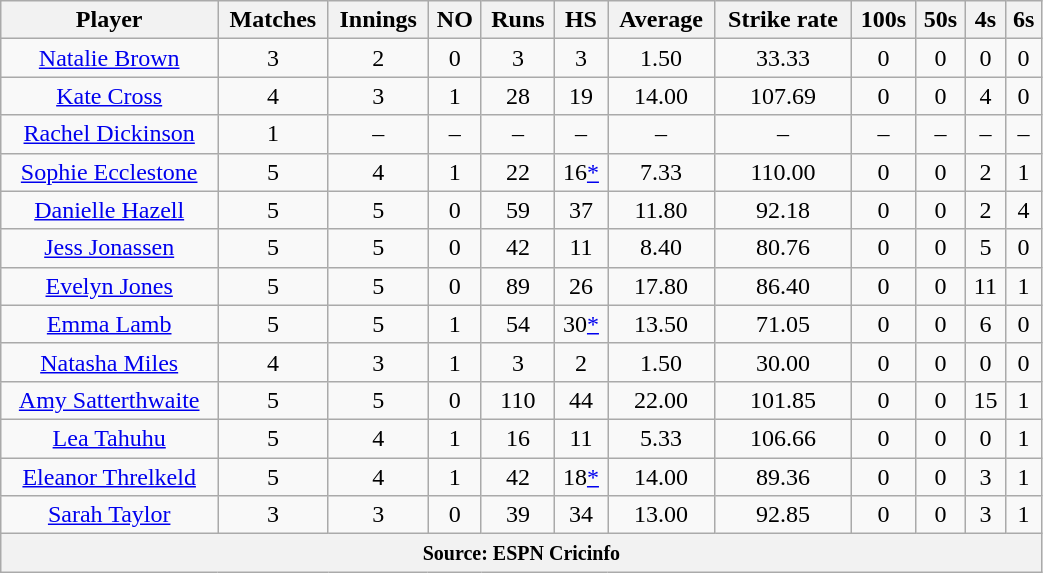<table class="wikitable" style="text-align:center; width:55%;">
<tr>
<th>Player</th>
<th>Matches</th>
<th>Innings</th>
<th>NO</th>
<th>Runs</th>
<th>HS</th>
<th>Average</th>
<th>Strike rate</th>
<th>100s</th>
<th>50s</th>
<th>4s</th>
<th>6s</th>
</tr>
<tr>
<td><a href='#'>Natalie Brown</a></td>
<td>3</td>
<td>2</td>
<td>0</td>
<td>3</td>
<td>3</td>
<td>1.50</td>
<td>33.33</td>
<td>0</td>
<td>0</td>
<td>0</td>
<td>0</td>
</tr>
<tr>
<td><a href='#'>Kate Cross</a></td>
<td>4</td>
<td>3</td>
<td>1</td>
<td>28</td>
<td>19</td>
<td>14.00</td>
<td>107.69</td>
<td>0</td>
<td>0</td>
<td>4</td>
<td>0</td>
</tr>
<tr>
<td><a href='#'>Rachel Dickinson</a></td>
<td>1</td>
<td>–</td>
<td>–</td>
<td>–</td>
<td>–</td>
<td>–</td>
<td>–</td>
<td>–</td>
<td>–</td>
<td>–</td>
<td>–</td>
</tr>
<tr>
<td><a href='#'>Sophie Ecclestone</a></td>
<td>5</td>
<td>4</td>
<td>1</td>
<td>22</td>
<td>16<a href='#'>*</a></td>
<td>7.33</td>
<td>110.00</td>
<td>0</td>
<td>0</td>
<td>2</td>
<td>1</td>
</tr>
<tr>
<td><a href='#'>Danielle Hazell</a></td>
<td>5</td>
<td>5</td>
<td>0</td>
<td>59</td>
<td>37</td>
<td>11.80</td>
<td>92.18</td>
<td>0</td>
<td>0</td>
<td>2</td>
<td>4</td>
</tr>
<tr>
<td><a href='#'>Jess Jonassen</a></td>
<td>5</td>
<td>5</td>
<td>0</td>
<td>42</td>
<td>11</td>
<td>8.40</td>
<td>80.76</td>
<td>0</td>
<td>0</td>
<td>5</td>
<td>0</td>
</tr>
<tr>
<td><a href='#'>Evelyn Jones</a></td>
<td>5</td>
<td>5</td>
<td>0</td>
<td>89</td>
<td>26</td>
<td>17.80</td>
<td>86.40</td>
<td>0</td>
<td>0</td>
<td>11</td>
<td>1</td>
</tr>
<tr>
<td><a href='#'>Emma Lamb</a></td>
<td>5</td>
<td>5</td>
<td>1</td>
<td>54</td>
<td>30<a href='#'>*</a></td>
<td>13.50</td>
<td>71.05</td>
<td>0</td>
<td>0</td>
<td>6</td>
<td>0</td>
</tr>
<tr>
<td><a href='#'>Natasha Miles</a></td>
<td>4</td>
<td>3</td>
<td>1</td>
<td>3</td>
<td>2</td>
<td>1.50</td>
<td>30.00</td>
<td>0</td>
<td>0</td>
<td>0</td>
<td>0</td>
</tr>
<tr>
<td><a href='#'>Amy Satterthwaite</a></td>
<td>5</td>
<td>5</td>
<td>0</td>
<td>110</td>
<td>44</td>
<td>22.00</td>
<td>101.85</td>
<td>0</td>
<td>0</td>
<td>15</td>
<td>1</td>
</tr>
<tr>
<td><a href='#'>Lea Tahuhu</a></td>
<td>5</td>
<td>4</td>
<td>1</td>
<td>16</td>
<td>11</td>
<td>5.33</td>
<td>106.66</td>
<td>0</td>
<td>0</td>
<td>0</td>
<td>1</td>
</tr>
<tr>
<td><a href='#'>Eleanor Threlkeld</a></td>
<td>5</td>
<td>4</td>
<td>1</td>
<td>42</td>
<td>18<a href='#'>*</a></td>
<td>14.00</td>
<td>89.36</td>
<td>0</td>
<td>0</td>
<td>3</td>
<td>1</td>
</tr>
<tr>
<td><a href='#'>Sarah Taylor</a></td>
<td>3</td>
<td>3</td>
<td>0</td>
<td>39</td>
<td>34</td>
<td>13.00</td>
<td>92.85</td>
<td>0</td>
<td>0</td>
<td>3</td>
<td>1</td>
</tr>
<tr>
<th colspan="12"><small>Source: ESPN Cricinfo </small></th>
</tr>
</table>
